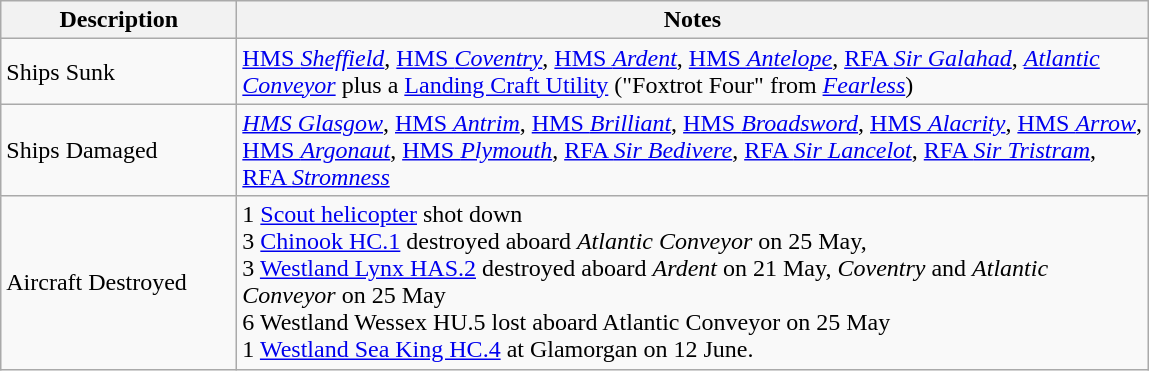<table class="wikitable">
<tr>
<th style="width:150px;">Description</th>
<th style="width:600px;">Notes</th>
</tr>
<tr>
<td>Ships Sunk</td>
<td><a href='#'>HMS <em>Sheffield</em></a>, <a href='#'>HMS <em>Coventry</em></a>, <a href='#'>HMS <em>Ardent</em></a>, <a href='#'>HMS <em>Antelope</em></a>, <a href='#'>RFA <em>Sir Galahad</em></a>, <em><a href='#'>Atlantic Conveyor</a></em> plus a <a href='#'>Landing Craft Utility</a> ("Foxtrot Four" from <a href='#'><em>Fearless</em></a>)</td>
</tr>
<tr>
<td>Ships Damaged</td>
<td><a href='#'><em>HMS Glasgow</em></a>, <a href='#'>HMS <em>Antrim</em></a>, <a href='#'>HMS <em>Brilliant</em></a>, <a href='#'>HMS <em>Broadsword</em></a>, <a href='#'>HMS <em>Alacrity</em></a>, <a href='#'>HMS <em>Arrow</em></a>, <a href='#'>HMS <em>Argonaut</em></a>, <a href='#'>HMS <em>Plymouth</em></a>, <a href='#'>RFA <em>Sir Bedivere</em></a>, <a href='#'>RFA <em>Sir Lancelot</em></a>, <a href='#'>RFA <em>Sir Tristram</em></a>, <a href='#'>RFA <em>Stromness</em></a></td>
</tr>
<tr>
<td>Aircraft Destroyed</td>
<td>1 <a href='#'>Scout helicopter</a> shot down<br>3 <a href='#'>Chinook HC.1</a> destroyed aboard <em>Atlantic Conveyor</em> on 25 May,<br>3 <a href='#'>Westland Lynx HAS.2</a> destroyed aboard <em>Ardent</em> on 21 May, <em>Coventry</em> and <em>Atlantic Conveyor</em> on 25 May<br>6 Westland Wessex HU.5 lost aboard Atlantic Conveyor on 25 May<br> 1 <a href='#'>Westland Sea King HC.4</a> at Glamorgan on 12 June.</td>
</tr>
</table>
